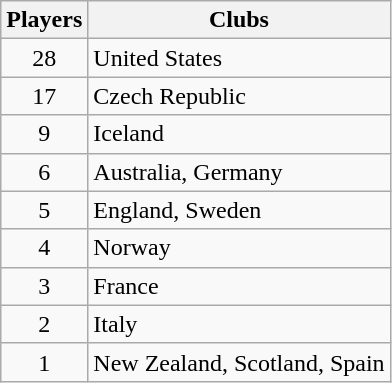<table class="wikitable">
<tr>
<th>Players</th>
<th>Clubs</th>
</tr>
<tr>
<td align="center">28</td>
<td> United States</td>
</tr>
<tr>
<td align="center">17</td>
<td> Czech Republic</td>
</tr>
<tr>
<td align="center">9</td>
<td> Iceland</td>
</tr>
<tr>
<td align="center">6</td>
<td> Australia,  Germany</td>
</tr>
<tr>
<td align="center">5</td>
<td> England,  Sweden</td>
</tr>
<tr>
<td align="center">4</td>
<td> Norway</td>
</tr>
<tr>
<td align="center">3</td>
<td> France</td>
</tr>
<tr>
<td align="center">2</td>
<td> Italy</td>
</tr>
<tr>
<td align="center">1</td>
<td> New Zealand,  Scotland,  Spain</td>
</tr>
</table>
